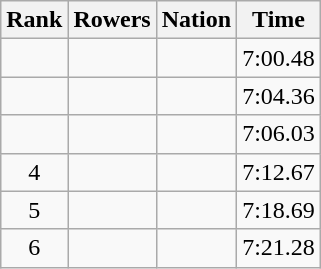<table class="wikitable sortable" style="text-align:center">
<tr>
<th>Rank</th>
<th>Rowers</th>
<th>Nation</th>
<th>Time</th>
</tr>
<tr>
<td></td>
<td align=left data-sort-value="Peter, Birgit"></td>
<td align=left></td>
<td>7:00.48</td>
</tr>
<tr>
<td></td>
<td align=left data-sort-value="Cochela, Veronica"></td>
<td align=left></td>
<td>7:04.36</td>
</tr>
<tr>
<td></td>
<td align=left data-sort-value="Madina, Stefka"></td>
<td align=left></td>
<td>7:06.03</td>
</tr>
<tr>
<td>4</td>
<td align=left data-sort-value="Omelianovych, Mariya"></td>
<td align=left></td>
<td>7:12.67</td>
</tr>
<tr>
<td>5</td>
<td align=left></td>
<td align=left></td>
<td>7:18.69</td>
</tr>
<tr>
<td>6</td>
<td align=left data-sort-value="Havelka, Monica"></td>
<td align=left></td>
<td>7:21.28</td>
</tr>
</table>
